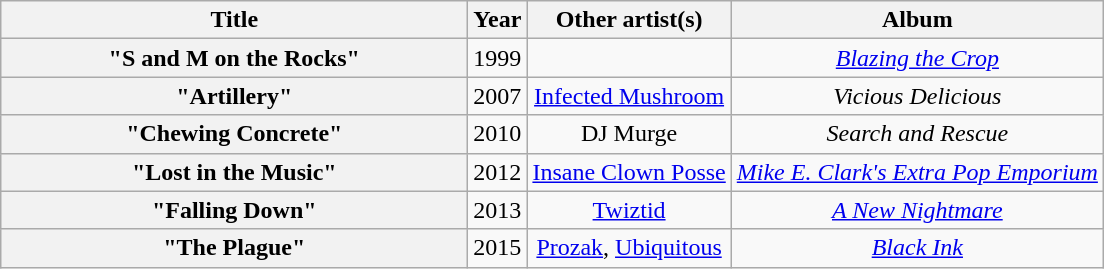<table class="wikitable plainrowheaders" style="text-align:center;">
<tr>
<th scope="col" style="width:19em;">Title</th>
<th scope="col">Year</th>
<th scope="col">Other artist(s)</th>
<th scope="col">Album</th>
</tr>
<tr>
<th scope="row">"S and M on the Rocks"</th>
<td>1999</td>
<td></td>
<td><em><a href='#'>Blazing the Crop</a></em></td>
</tr>
<tr>
<th scope="row">"Artillery"</th>
<td>2007</td>
<td><a href='#'>Infected Mushroom</a></td>
<td><em>Vicious Delicious</em></td>
</tr>
<tr>
<th scope="row">"Chewing Concrete"</th>
<td>2010</td>
<td>DJ Murge</td>
<td><em>Search and Rescue</em></td>
</tr>
<tr>
<th scope="row">"Lost in the Music"</th>
<td>2012</td>
<td><a href='#'>Insane Clown Posse</a></td>
<td><em><a href='#'>Mike E. Clark's Extra Pop Emporium</a></em></td>
</tr>
<tr>
<th scope="row">"Falling Down"</th>
<td>2013</td>
<td><a href='#'>Twiztid</a></td>
<td><em><a href='#'>A New Nightmare</a></em></td>
</tr>
<tr>
<th scope="row">"The Plague"</th>
<td>2015</td>
<td><a href='#'>Prozak</a>, <a href='#'>Ubiquitous</a></td>
<td><em><a href='#'>Black Ink</a></em></td>
</tr>
</table>
